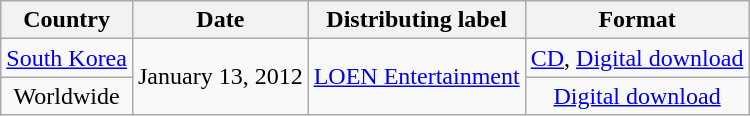<table class="wikitable" style="text-align:center;">
<tr>
<th>Country</th>
<th>Date</th>
<th>Distributing label</th>
<th>Format</th>
</tr>
<tr>
<td><a href='#'>South Korea</a></td>
<td rowspan=2>January 13, 2012</td>
<td rowspan=2><a href='#'>LOEN Entertainment</a></td>
<td><a href='#'>CD</a>, <a href='#'>Digital download</a></td>
</tr>
<tr>
<td>Worldwide</td>
<td><a href='#'>Digital download</a></td>
</tr>
</table>
